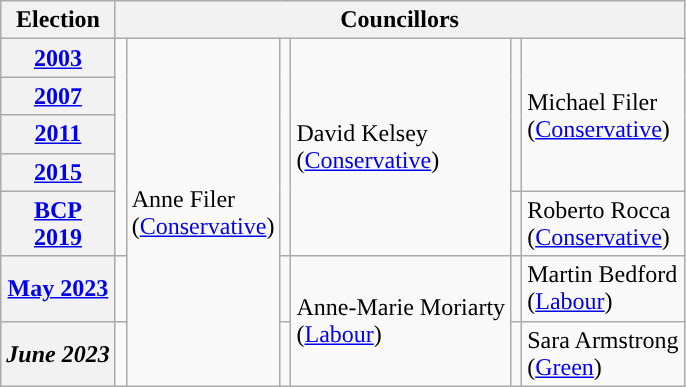<table class="wikitable">
<tr>
<th>Election</th>
<th colspan="6">Councillors</th>
</tr>
<tr>
<th><a href='#'>2003</a></th>
<td rowspan="5" style="background-color: "></td>
<td rowspan="7">Anne Filer<br>(<a href='#'>Conservative</a>)</td>
<td rowspan="5" style="background-color: "></td>
<td rowspan="5">David Kelsey<br>(<a href='#'>Conservative</a>)</td>
<td rowspan="4" style="background-color: "></td>
<td rowspan="4">Michael Filer<br>(<a href='#'>Conservative</a>)</td>
</tr>
<tr>
<th><a href='#'>2007</a></th>
</tr>
<tr>
<th><a href='#'>2011</a></th>
</tr>
<tr>
<th><a href='#'>2015</a></th>
</tr>
<tr>
<th><a href='#'>BCP</a><br><a href='#'>2019</a></th>
<td style="background-color: "></td>
<td>Roberto Rocca<br>(<a href='#'>Conservative</a>)</td>
</tr>
<tr>
<th><a href='#'>May 2023</a></th>
<td style="background-color: "></td>
<td rowspan="1;" style="background-color: "></td>
<td rowspan="2">Anne-Marie Moriarty<br>(<a href='#'>Labour</a>)</td>
<td rowspan="1;" style="background-color: "></td>
<td rowspan="1">Martin Bedford<br>(<a href='#'>Labour</a>)</td>
</tr>
<tr>
<th><em>June 2023</em></th>
<td style="background-color: "></td>
<td rowspan="1;" style="background-color: "></td>
<td rowspan="1" style="background-color: "></td>
<td rowspan="1">Sara Armstrong<br>(<a href='#'>Green</a>)</td>
</tr>
</table>
